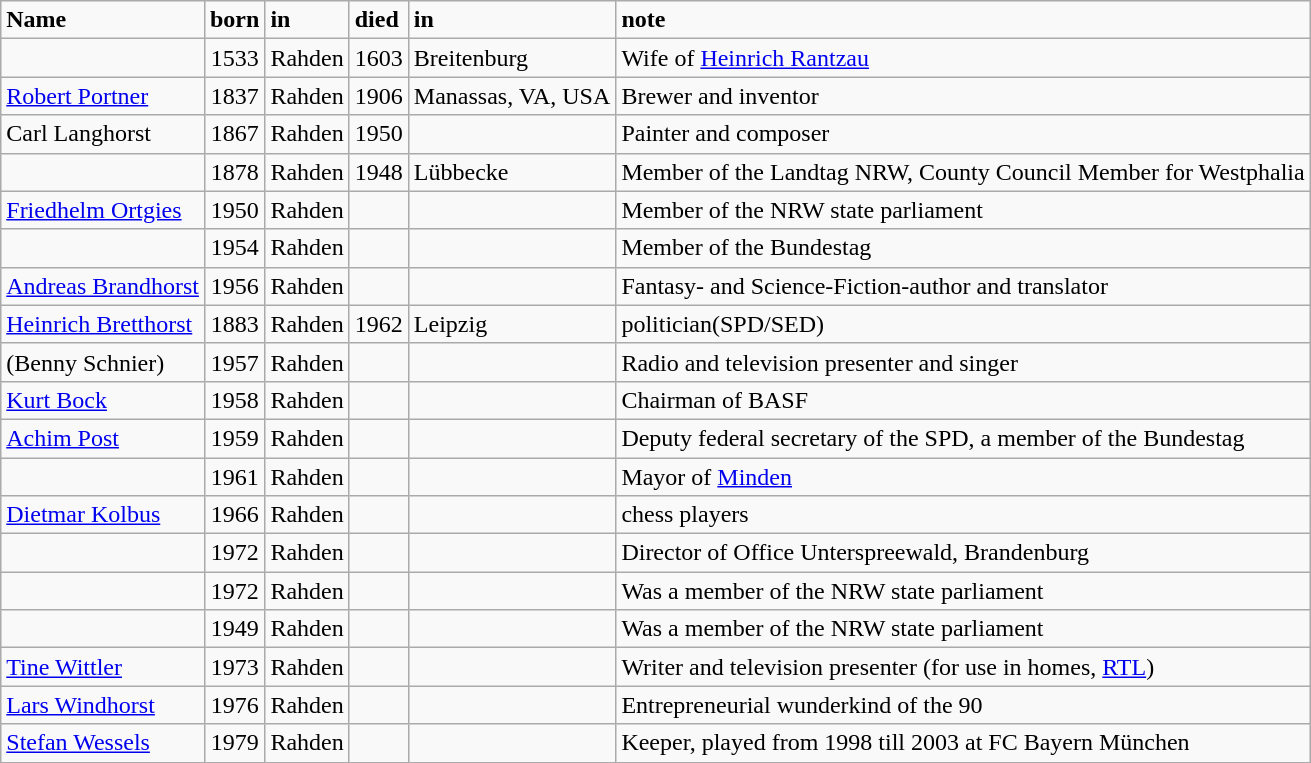<table class="wikitable sortable">
<tr>
<td><strong>Name</strong></td>
<td><strong>born</strong></td>
<td><strong>in</strong></td>
<td><strong>died</strong></td>
<td><strong>in</strong></td>
<td><strong>note</strong></td>
</tr>
<tr>
<td></td>
<td align="center">1533</td>
<td>Rahden</td>
<td align="center">1603</td>
<td>Breitenburg</td>
<td>Wife of <a href='#'>Heinrich Rantzau</a></td>
</tr>
<tr>
<td><a href='#'>Robert Portner</a></td>
<td align="center">1837</td>
<td>Rahden</td>
<td align="center">1906</td>
<td>Manassas, VA, USA</td>
<td>Brewer and inventor</td>
</tr>
<tr>
<td>Carl Langhorst</td>
<td align="center">1867</td>
<td>Rahden</td>
<td align="center">1950</td>
<td></td>
<td>Painter and composer</td>
</tr>
<tr>
<td></td>
<td align="center">1878</td>
<td>Rahden</td>
<td align="center">1948</td>
<td>Lübbecke</td>
<td>Member of the Landtag NRW, County Council Member for Westphalia</td>
</tr>
<tr>
<td><a href='#'>Friedhelm Ortgies</a></td>
<td align="center">1950</td>
<td>Rahden</td>
<td align="center"></td>
<td></td>
<td>Member of the NRW state parliament</td>
</tr>
<tr>
<td></td>
<td align="center">1954</td>
<td>Rahden</td>
<td align="center"></td>
<td></td>
<td>Member of the Bundestag</td>
</tr>
<tr>
<td><a href='#'>Andreas Brandhorst</a></td>
<td align="center">1956</td>
<td>Rahden</td>
<td align="center"></td>
<td></td>
<td>Fantasy- and Science-Fiction-author and translator</td>
</tr>
<tr>
<td><a href='#'>Heinrich Bretthorst</a></td>
<td align="center">1883</td>
<td>Rahden</td>
<td align="center">1962</td>
<td>Leipzig</td>
<td>politician(SPD/SED)</td>
</tr>
<tr>
<td> (Benny Schnier)</td>
<td align="center">1957</td>
<td>Rahden</td>
<td align="center"></td>
<td></td>
<td>Radio and television presenter and singer</td>
</tr>
<tr>
<td><a href='#'>Kurt Bock</a></td>
<td align="center">1958</td>
<td>Rahden</td>
<td align="center"></td>
<td></td>
<td>Chairman of BASF</td>
</tr>
<tr>
<td><a href='#'>Achim Post</a></td>
<td align="center">1959</td>
<td>Rahden</td>
<td align="center"></td>
<td></td>
<td>Deputy federal secretary of the SPD, a member of the Bundestag</td>
</tr>
<tr>
<td></td>
<td align="center">1961</td>
<td>Rahden</td>
<td align="center"></td>
<td></td>
<td>Mayor of <a href='#'>Minden</a></td>
</tr>
<tr>
<td><a href='#'>Dietmar Kolbus</a></td>
<td align="center">1966</td>
<td>Rahden</td>
<td align="center"></td>
<td></td>
<td>chess players</td>
</tr>
<tr>
<td></td>
<td align="center">1972</td>
<td>Rahden</td>
<td align="center"></td>
<td></td>
<td>Director of Office Unterspreewald, Brandenburg</td>
</tr>
<tr>
<td></td>
<td align="center">1972</td>
<td>Rahden</td>
<td align="center"></td>
<td></td>
<td>Was a member of the NRW state parliament</td>
</tr>
<tr>
<td></td>
<td align="center">1949</td>
<td>Rahden</td>
<td align="center"></td>
<td></td>
<td>Was a member of the NRW state parliament</td>
</tr>
<tr>
<td><a href='#'>Tine Wittler</a></td>
<td align="center">1973</td>
<td>Rahden</td>
<td align="center"></td>
<td></td>
<td>Writer and television presenter (for use in homes, <a href='#'>RTL</a>)</td>
</tr>
<tr>
<td><a href='#'>Lars Windhorst</a></td>
<td align="center">1976</td>
<td>Rahden</td>
<td align="center"></td>
<td></td>
<td>Entrepreneurial wunderkind of the 90</td>
</tr>
<tr>
<td><a href='#'>Stefan Wessels</a></td>
<td align="center">1979</td>
<td>Rahden</td>
<td align="center"></td>
<td></td>
<td>Keeper, played from 1998 till 2003 at FC Bayern München</td>
</tr>
</table>
